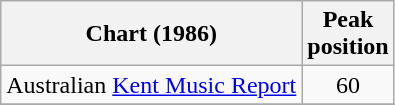<table class="wikitable sortable">
<tr>
<th>Chart (1986)</th>
<th>Peak<br>position</th>
</tr>
<tr>
<td>Australian <a href='#'>Kent Music Report</a></td>
<td style="text-align:center;">60</td>
</tr>
<tr>
</tr>
</table>
